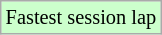<table class="wikitable sortable" style="font-size: 85%;">
<tr style="background:#ccffcc;">
<td>Fastest session lap</td>
</tr>
</table>
